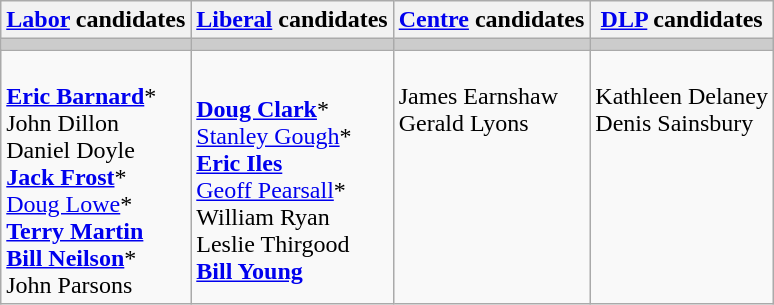<table class="wikitable">
<tr>
<th><a href='#'>Labor</a> candidates</th>
<th><a href='#'>Liberal</a> candidates</th>
<th><a href='#'>Centre</a> candidates</th>
<th><a href='#'>DLP</a> candidates</th>
</tr>
<tr bgcolor="#cccccc">
<td></td>
<td></td>
<td></td>
<td></td>
</tr>
<tr>
<td><br><strong><a href='#'>Eric Barnard</a></strong>*<br>
John Dillon<br>
Daniel Doyle<br>
<strong><a href='#'>Jack Frost</a></strong>*<br>
<a href='#'>Doug Lowe</a>*<br>
<strong><a href='#'>Terry Martin</a></strong><br>
<strong><a href='#'>Bill Neilson</a></strong>*<br>
John Parsons</td>
<td><br><strong><a href='#'>Doug Clark</a></strong>*<br>
<a href='#'>Stanley Gough</a>*<br>
<strong><a href='#'>Eric Iles</a></strong><br>
<a href='#'>Geoff Pearsall</a>*<br>
William Ryan<br>
Leslie Thirgood<br>
<strong><a href='#'>Bill Young</a></strong></td>
<td valign=top><br>James Earnshaw<br>
Gerald Lyons</td>
<td valign=top><br>Kathleen Delaney<br>
Denis Sainsbury</td>
</tr>
</table>
